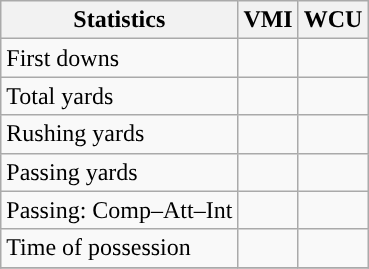<table class="wikitable" style="float: left;">
<tr>
<th>Statistics</th>
<th>VMI</th>
<th>WCU</th>
</tr>
<tr>
<td>First downs</td>
<td></td>
<td></td>
</tr>
<tr>
<td>Total yards</td>
<td></td>
<td></td>
</tr>
<tr>
<td>Rushing yards</td>
<td></td>
<td></td>
</tr>
<tr>
<td>Passing yards</td>
<td></td>
<td></td>
</tr>
<tr>
<td>Passing: Comp–Att–Int</td>
<td></td>
<td></td>
</tr>
<tr>
<td>Time of possession</td>
<td></td>
<td></td>
</tr>
<tr>
</tr>
</table>
